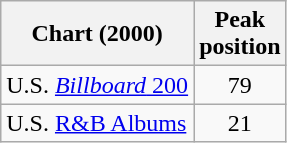<table class="wikitable">
<tr>
<th align="left">Chart (2000)</th>
<th align="center">Peak<br>position</th>
</tr>
<tr>
<td align="left">U.S. <a href='#'><em>Billboard</em> 200</a></td>
<td align="center">79</td>
</tr>
<tr>
<td align="left">U.S. <a href='#'>R&B Albums</a></td>
<td align="center">21</td>
</tr>
</table>
